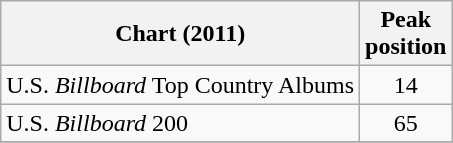<table class="wikitable">
<tr>
<th>Chart (2011)</th>
<th>Peak<br>position</th>
</tr>
<tr>
<td>U.S. <em>Billboard</em> Top Country Albums</td>
<td align="center">14</td>
</tr>
<tr>
<td>U.S. <em>Billboard</em> 200</td>
<td align="center">65</td>
</tr>
<tr>
</tr>
</table>
